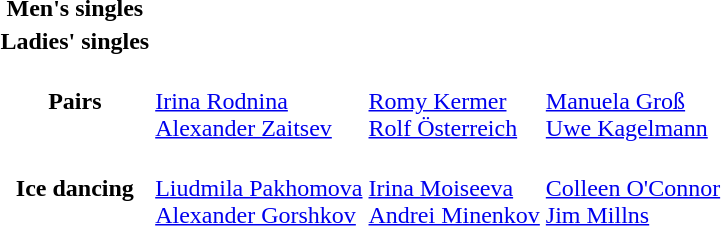<table>
<tr>
<th scope="row">Men's singles<br></th>
<td></td>
<td></td>
<td></td>
</tr>
<tr>
<th scope="row">Ladies' singles<br></th>
<td></td>
<td></td>
<td></td>
</tr>
<tr>
<th scope="row">Pairs<br></th>
<td><br><a href='#'>Irina Rodnina</a><br><a href='#'>Alexander Zaitsev</a></td>
<td><br><a href='#'>Romy Kermer</a><br><a href='#'>Rolf Österreich</a></td>
<td><br><a href='#'>Manuela Groß</a><br><a href='#'>Uwe Kagelmann</a></td>
</tr>
<tr>
<th scope="row">Ice dancing<br></th>
<td><br><a href='#'>Liudmila Pakhomova</a><br><a href='#'>Alexander Gorshkov</a></td>
<td><br><a href='#'>Irina Moiseeva</a><br><a href='#'>Andrei Minenkov</a></td>
<td><br><a href='#'>Colleen O'Connor</a><br><a href='#'>Jim Millns</a></td>
</tr>
</table>
